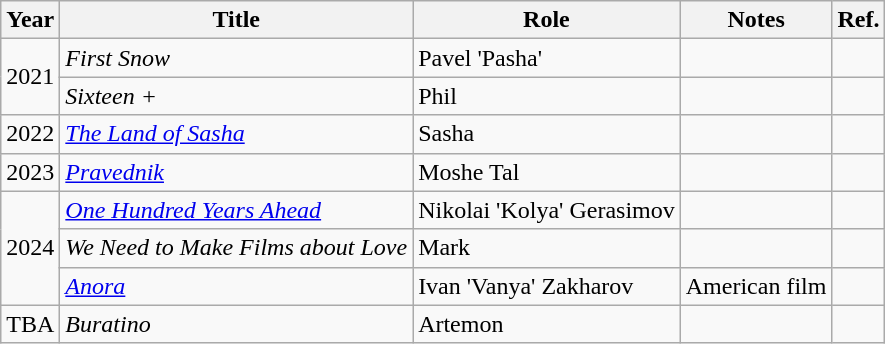<table class="wikitable sortable">
<tr>
<th>Year</th>
<th>Title</th>
<th>Role</th>
<th>Notes</th>
<th>Ref.</th>
</tr>
<tr>
<td rowspan="2">2021</td>
<td><em>First Snow</em></td>
<td>Pavel 'Pasha'</td>
<td></td>
<td></td>
</tr>
<tr>
<td><em>Sixteen +</em></td>
<td>Phil</td>
<td></td>
<td></td>
</tr>
<tr>
<td>2022</td>
<td><em><a href='#'>The Land of Sasha</a></em></td>
<td>Sasha</td>
<td></td>
<td></td>
</tr>
<tr>
<td>2023</td>
<td><em><a href='#'>Pravednik</a></em></td>
<td>Moshe Tal</td>
<td></td>
<td></td>
</tr>
<tr>
<td rowspan="3">2024</td>
<td><em><a href='#'>One Hundred Years Ahead</a></em></td>
<td>Nikolai 'Kolya' Gerasimov</td>
<td></td>
<td></td>
</tr>
<tr>
<td><em>We Need to Make Films about Love</em></td>
<td>Mark</td>
<td></td>
<td></td>
</tr>
<tr>
<td><em><a href='#'>Anora</a></em></td>
<td>Ivan 'Vanya' Zakharov</td>
<td>American film</td>
<td></td>
</tr>
<tr>
<td>TBA</td>
<td><em>Buratino</em> </td>
<td>Artemon</td>
<td></td>
<td></td>
</tr>
</table>
